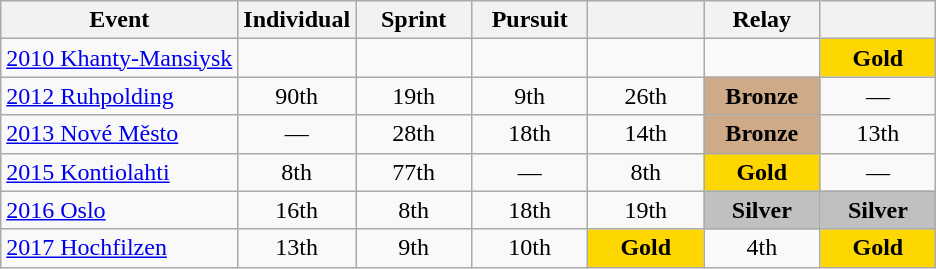<table class="wikitable" style="text-align: center;">
<tr ">
<th>Event</th>
<th style="width:70px;">Individual</th>
<th style="width:70px;">Sprint</th>
<th style="width:70px;">Pursuit</th>
<th style="width:70px;"></th>
<th style="width:70px;">Relay</th>
<th style="width:70px;"></th>
</tr>
<tr>
<td align=left> <a href='#'>2010 Khanty-Mansiysk</a></td>
<td></td>
<td></td>
<td></td>
<td></td>
<td></td>
<td style="background:gold;"><strong>Gold</strong></td>
</tr>
<tr>
<td align=left> <a href='#'>2012 Ruhpolding</a></td>
<td>90th</td>
<td>19th</td>
<td>9th</td>
<td>26th</td>
<td style="background:#cfaa88;"><strong>Bronze</strong></td>
<td>—</td>
</tr>
<tr>
<td align=left> <a href='#'>2013 Nové Město</a></td>
<td>—</td>
<td>28th</td>
<td>18th</td>
<td>14th</td>
<td style="background:#cfaa88;"><strong>Bronze</strong></td>
<td>13th</td>
</tr>
<tr>
<td align=left> <a href='#'>2015 Kontiolahti</a></td>
<td>8th</td>
<td>77th</td>
<td>—</td>
<td>8th</td>
<td style="background:gold;"><strong>Gold</strong></td>
<td>—</td>
</tr>
<tr>
<td align=left> <a href='#'>2016 Oslo</a></td>
<td>16th</td>
<td>8th</td>
<td>18th</td>
<td>19th</td>
<td style="background:silver;"><strong>Silver</strong></td>
<td style="background:silver;"><strong>Silver</strong></td>
</tr>
<tr>
<td align=left> <a href='#'>2017 Hochfilzen</a></td>
<td>13th</td>
<td>9th</td>
<td>10th</td>
<td style="background:gold"><strong>Gold</strong></td>
<td>4th</td>
<td style="background:gold"><strong>Gold</strong></td>
</tr>
</table>
